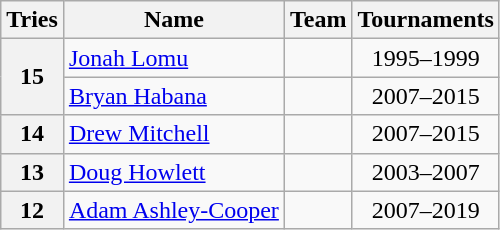<table class="wikitable">
<tr>
<th>Tries</th>
<th>Name</th>
<th>Team</th>
<th>Tournaments</th>
</tr>
<tr>
<th rowspan="2">15</th>
<td><a href='#'>Jonah Lomu</a></td>
<td></td>
<td align=center>1995–1999</td>
</tr>
<tr>
<td><a href='#'>Bryan Habana</a></td>
<td></td>
<td align=center>2007–2015</td>
</tr>
<tr>
<th>14</th>
<td><a href='#'>Drew Mitchell</a></td>
<td></td>
<td align=center>2007–2015</td>
</tr>
<tr>
<th>13</th>
<td><a href='#'>Doug Howlett</a></td>
<td></td>
<td align=center>2003–2007</td>
</tr>
<tr>
<th>12</th>
<td><a href='#'>Adam Ashley-Cooper</a></td>
<td></td>
<td align=center>2007–2019</td>
</tr>
</table>
